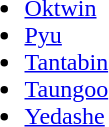<table>
<tr>
<td><br><ul><li><a href='#'>Oktwin</a></li><li><a href='#'>Pyu</a></li><li><a href='#'>Tantabin</a></li><li><a href='#'>Taungoo</a></li><li><a href='#'>Yedashe</a></li></ul></td>
</tr>
</table>
